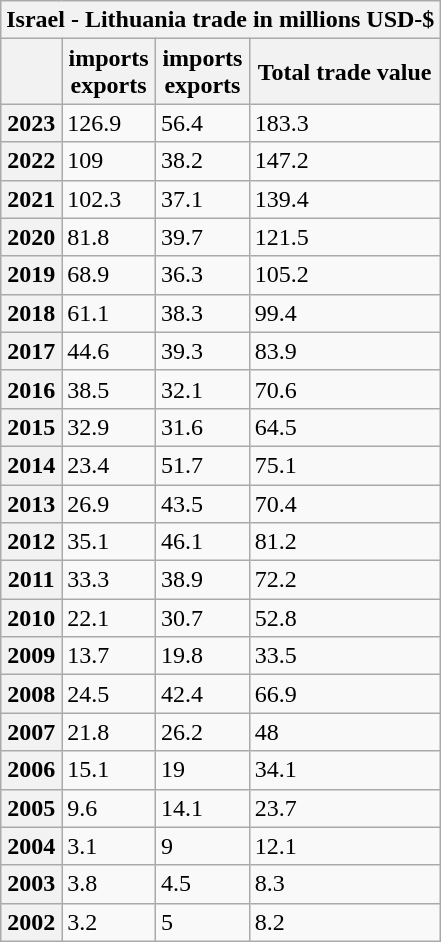<table class="wikitable mw-collapsible mw-collapsed">
<tr>
<th colspan="4">Israel - Lithuania  trade in millions USD-$</th>
</tr>
<tr>
<th></th>
<th> imports<br> exports</th>
<th> imports<br> exports</th>
<th>Total trade value</th>
</tr>
<tr>
<th>2023</th>
<td>126.9</td>
<td>56.4</td>
<td>183.3</td>
</tr>
<tr>
<th>2022</th>
<td>109</td>
<td>38.2</td>
<td>147.2</td>
</tr>
<tr>
<th>2021</th>
<td>102.3</td>
<td>37.1</td>
<td>139.4</td>
</tr>
<tr>
<th>2020</th>
<td>81.8</td>
<td>39.7</td>
<td>121.5</td>
</tr>
<tr>
<th>2019</th>
<td>68.9</td>
<td>36.3</td>
<td>105.2</td>
</tr>
<tr>
<th>2018</th>
<td>61.1</td>
<td>38.3</td>
<td>99.4</td>
</tr>
<tr>
<th>2017</th>
<td>44.6</td>
<td>39.3</td>
<td>83.9</td>
</tr>
<tr>
<th>2016</th>
<td>38.5</td>
<td>32.1</td>
<td>70.6</td>
</tr>
<tr>
<th>2015</th>
<td>32.9</td>
<td>31.6</td>
<td>64.5</td>
</tr>
<tr>
<th>2014</th>
<td>23.4</td>
<td>51.7</td>
<td>75.1</td>
</tr>
<tr>
<th>2013</th>
<td>26.9</td>
<td>43.5</td>
<td>70.4</td>
</tr>
<tr>
<th>2012</th>
<td>35.1</td>
<td>46.1</td>
<td>81.2</td>
</tr>
<tr>
<th>2011</th>
<td>33.3</td>
<td>38.9</td>
<td>72.2</td>
</tr>
<tr>
<th>2010</th>
<td>22.1</td>
<td>30.7</td>
<td>52.8</td>
</tr>
<tr>
<th>2009</th>
<td>13.7</td>
<td>19.8</td>
<td>33.5</td>
</tr>
<tr>
<th>2008</th>
<td>24.5</td>
<td>42.4</td>
<td>66.9</td>
</tr>
<tr>
<th>2007</th>
<td>21.8</td>
<td>26.2</td>
<td>48</td>
</tr>
<tr>
<th>2006</th>
<td>15.1</td>
<td>19</td>
<td>34.1</td>
</tr>
<tr>
<th>2005</th>
<td>9.6</td>
<td>14.1</td>
<td>23.7</td>
</tr>
<tr>
<th>2004</th>
<td>3.1</td>
<td>9</td>
<td>12.1</td>
</tr>
<tr>
<th>2003</th>
<td>3.8</td>
<td>4.5</td>
<td>8.3</td>
</tr>
<tr>
<th>2002</th>
<td>3.2</td>
<td>5</td>
<td>8.2</td>
</tr>
</table>
